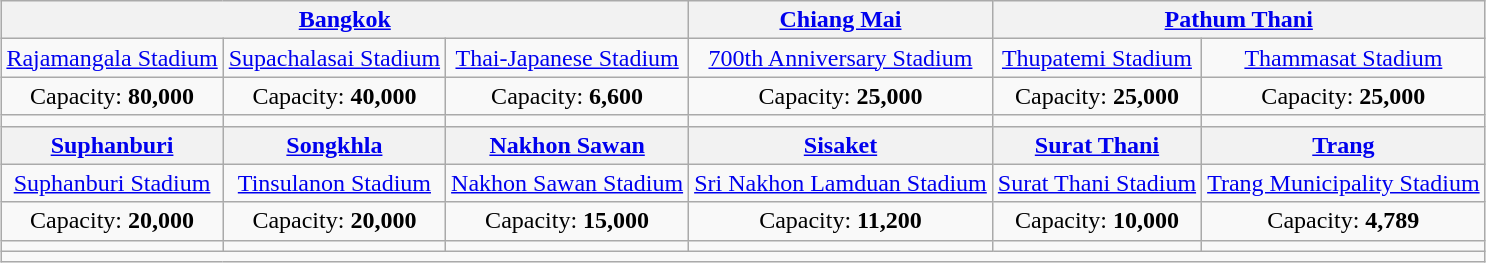<table class="wikitable" style="text-align:center;margin: auto">
<tr>
<th colspan=3><a href='#'>Bangkok</a></th>
<th><a href='#'>Chiang Mai</a></th>
<th colspan=2><a href='#'>Pathum Thani</a></th>
</tr>
<tr>
<td><a href='#'>Rajamangala Stadium</a></td>
<td><a href='#'>Supachalasai Stadium</a></td>
<td><a href='#'>Thai-Japanese Stadium</a></td>
<td><a href='#'>700th Anniversary Stadium</a></td>
<td><a href='#'>Thupatemi Stadium</a></td>
<td><a href='#'>Thammasat Stadium</a></td>
</tr>
<tr>
<td>Capacity: <strong>80,000</strong></td>
<td>Capacity: <strong>40,000</strong></td>
<td>Capacity: <strong>6,600</strong></td>
<td>Capacity: <strong>25,000</strong></td>
<td>Capacity: <strong>25,000</strong></td>
<td>Capacity: <strong>25,000</strong></td>
</tr>
<tr>
<td></td>
<td></td>
<td></td>
<td></td>
<td></td>
<td></td>
</tr>
<tr>
<th><a href='#'>Suphanburi</a></th>
<th><a href='#'>Songkhla</a></th>
<th><a href='#'>Nakhon Sawan</a></th>
<th><a href='#'>Sisaket</a></th>
<th><a href='#'>Surat Thani</a></th>
<th><a href='#'>Trang</a></th>
</tr>
<tr>
<td><a href='#'>Suphanburi Stadium</a></td>
<td><a href='#'>Tinsulanon Stadium</a></td>
<td><a href='#'>Nakhon Sawan Stadium</a></td>
<td><a href='#'>Sri Nakhon Lamduan Stadium</a></td>
<td><a href='#'>Surat Thani Stadium</a></td>
<td><a href='#'>Trang Municipality Stadium</a></td>
</tr>
<tr>
<td>Capacity: <strong>20,000</strong></td>
<td>Capacity: <strong>20,000</strong></td>
<td>Capacity: <strong>15,000</strong></td>
<td>Capacity: <strong>11,200</strong></td>
<td>Capacity: <strong>10,000</strong></td>
<td>Capacity: <strong>4,789</strong></td>
</tr>
<tr>
<td></td>
<td></td>
<td></td>
<td></td>
<td></td>
<td></td>
</tr>
<tr>
<td rowspan=2 colspan=7></td>
</tr>
</table>
